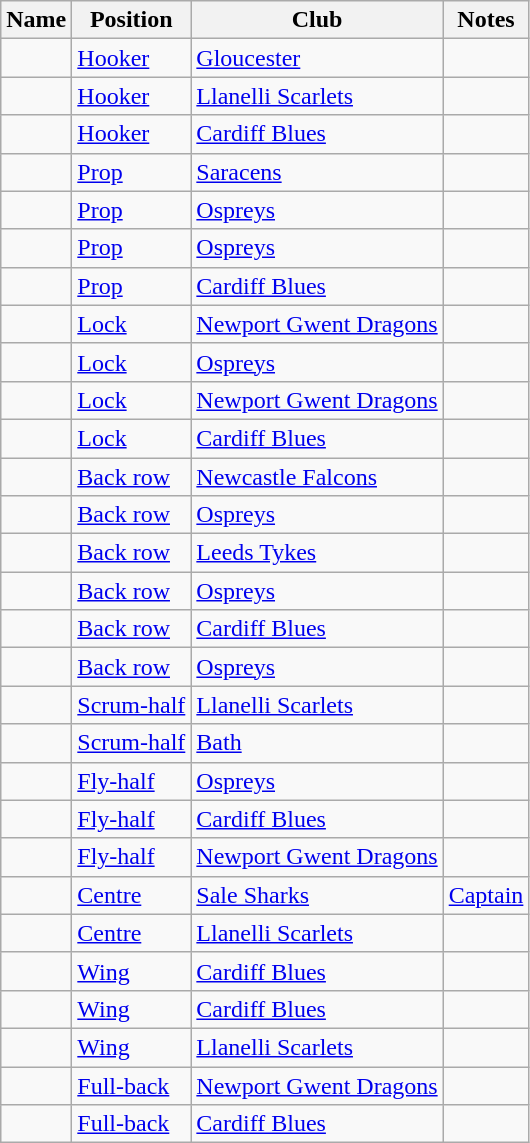<table class="wikitable sortable">
<tr>
<th>Name</th>
<th>Position</th>
<th>Club</th>
<th class="unsortable">Notes</th>
</tr>
<tr>
<td></td>
<td><a href='#'>Hooker</a></td>
<td><a href='#'>Gloucester</a></td>
<td></td>
</tr>
<tr>
<td></td>
<td><a href='#'>Hooker</a></td>
<td><a href='#'>Llanelli Scarlets</a></td>
<td></td>
</tr>
<tr>
<td></td>
<td><a href='#'>Hooker</a></td>
<td><a href='#'>Cardiff Blues</a></td>
<td></td>
</tr>
<tr>
<td></td>
<td><a href='#'>Prop</a></td>
<td><a href='#'>Saracens</a></td>
<td></td>
</tr>
<tr>
<td></td>
<td><a href='#'>Prop</a></td>
<td><a href='#'>Ospreys</a></td>
<td></td>
</tr>
<tr>
<td></td>
<td><a href='#'>Prop</a></td>
<td><a href='#'>Ospreys</a></td>
<td></td>
</tr>
<tr>
<td></td>
<td><a href='#'>Prop</a></td>
<td><a href='#'>Cardiff Blues</a></td>
<td></td>
</tr>
<tr>
<td></td>
<td><a href='#'>Lock</a></td>
<td><a href='#'>Newport Gwent Dragons</a></td>
<td></td>
</tr>
<tr>
<td></td>
<td><a href='#'>Lock</a></td>
<td><a href='#'>Ospreys</a></td>
<td></td>
</tr>
<tr>
<td></td>
<td><a href='#'>Lock</a></td>
<td><a href='#'>Newport Gwent Dragons</a></td>
<td></td>
</tr>
<tr>
<td></td>
<td><a href='#'>Lock</a></td>
<td><a href='#'>Cardiff Blues</a></td>
<td></td>
</tr>
<tr>
<td></td>
<td><a href='#'>Back row</a></td>
<td><a href='#'>Newcastle Falcons</a></td>
<td></td>
</tr>
<tr>
<td></td>
<td><a href='#'>Back row</a></td>
<td><a href='#'>Ospreys</a></td>
<td></td>
</tr>
<tr>
<td></td>
<td><a href='#'>Back row</a></td>
<td><a href='#'>Leeds Tykes</a></td>
<td></td>
</tr>
<tr>
<td></td>
<td><a href='#'>Back row</a></td>
<td><a href='#'>Ospreys</a></td>
<td></td>
</tr>
<tr>
<td></td>
<td><a href='#'>Back row</a></td>
<td><a href='#'>Cardiff Blues</a></td>
<td></td>
</tr>
<tr>
<td></td>
<td><a href='#'>Back row</a></td>
<td><a href='#'>Ospreys</a></td>
<td></td>
</tr>
<tr>
<td></td>
<td><a href='#'>Scrum-half</a></td>
<td><a href='#'>Llanelli Scarlets</a></td>
<td></td>
</tr>
<tr>
<td></td>
<td><a href='#'>Scrum-half</a></td>
<td><a href='#'>Bath</a></td>
<td></td>
</tr>
<tr>
<td></td>
<td><a href='#'>Fly-half</a></td>
<td><a href='#'>Ospreys</a></td>
<td></td>
</tr>
<tr>
<td></td>
<td><a href='#'>Fly-half</a></td>
<td><a href='#'>Cardiff Blues</a></td>
<td></td>
</tr>
<tr>
<td></td>
<td><a href='#'>Fly-half</a></td>
<td><a href='#'>Newport Gwent Dragons</a></td>
<td></td>
</tr>
<tr>
<td></td>
<td><a href='#'>Centre</a></td>
<td><a href='#'>Sale Sharks</a></td>
<td><a href='#'>Captain</a></td>
</tr>
<tr>
<td></td>
<td><a href='#'>Centre</a></td>
<td><a href='#'>Llanelli Scarlets</a></td>
<td></td>
</tr>
<tr>
<td></td>
<td><a href='#'>Wing</a></td>
<td><a href='#'>Cardiff Blues</a></td>
<td></td>
</tr>
<tr>
<td></td>
<td><a href='#'>Wing</a></td>
<td><a href='#'>Cardiff Blues</a></td>
<td></td>
</tr>
<tr>
<td></td>
<td><a href='#'>Wing</a></td>
<td><a href='#'>Llanelli Scarlets</a></td>
<td></td>
</tr>
<tr>
<td></td>
<td><a href='#'>Full-back</a></td>
<td><a href='#'>Newport Gwent Dragons</a></td>
<td></td>
</tr>
<tr>
<td></td>
<td><a href='#'>Full-back</a></td>
<td><a href='#'>Cardiff Blues</a></td>
<td></td>
</tr>
</table>
